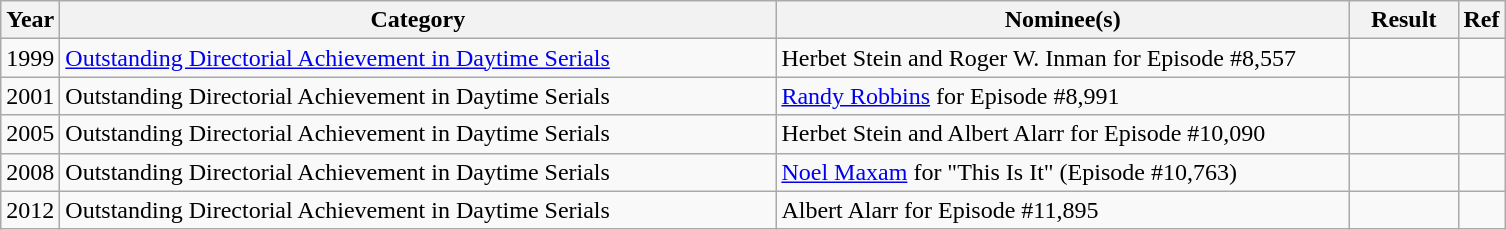<table class="wikitable">
<tr>
<th>Year</th>
<th style="width:470px;">Category</th>
<th style="width:375px;">Nominee(s)</th>
<th width="65">Result</th>
<th>Ref</th>
</tr>
<tr>
<td>1999</td>
<td><a href='#'>Outstanding Directorial Achievement in Daytime Serials</a></td>
<td>Herbet Stein and Roger W. Inman for Episode #8,557</td>
<td></td>
<td></td>
</tr>
<tr>
<td>2001</td>
<td>Outstanding Directorial Achievement in Daytime Serials</td>
<td><a href='#'>Randy Robbins</a> for Episode #8,991</td>
<td></td>
<td></td>
</tr>
<tr>
<td>2005</td>
<td>Outstanding Directorial Achievement in Daytime Serials</td>
<td>Herbet Stein and Albert Alarr for Episode #10,090</td>
<td></td>
<td></td>
</tr>
<tr>
<td>2008</td>
<td>Outstanding Directorial Achievement in Daytime Serials</td>
<td><a href='#'>Noel Maxam</a> for "This Is It" (Episode #10,763)</td>
<td></td>
<td></td>
</tr>
<tr>
<td>2012</td>
<td>Outstanding Directorial Achievement in Daytime Serials</td>
<td>Albert Alarr for Episode #11,895</td>
<td></td>
<td></td>
</tr>
</table>
